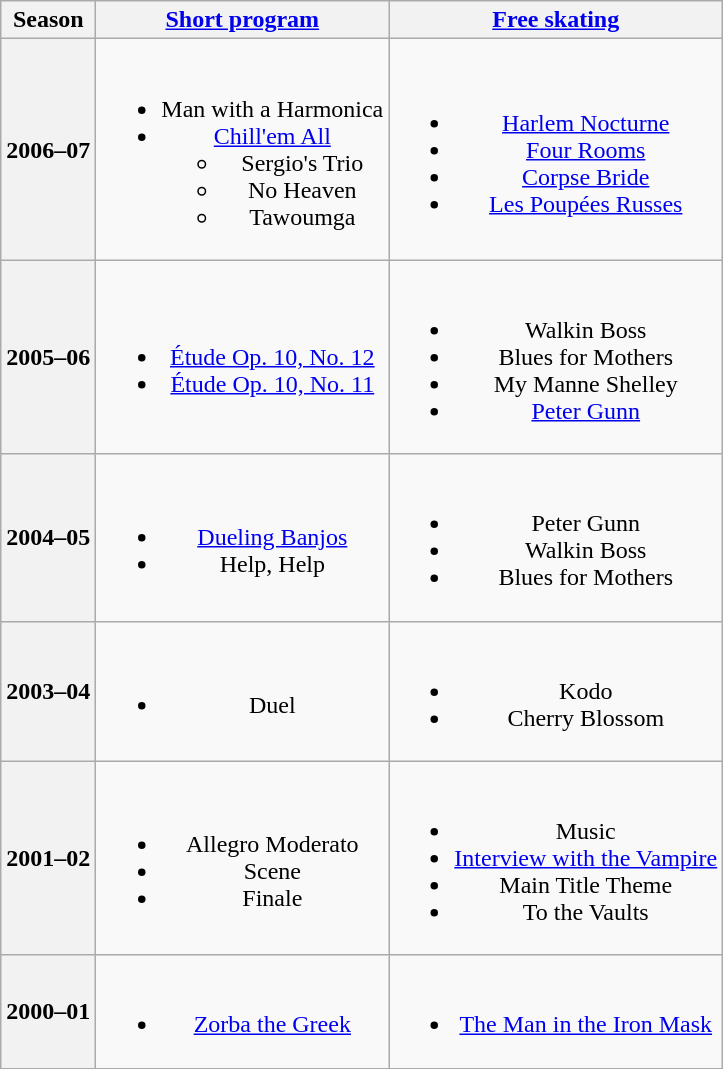<table class=wikitable style=text-align:center>
<tr>
<th>Season</th>
<th><a href='#'>Short program</a></th>
<th><a href='#'>Free skating</a></th>
</tr>
<tr>
<th>2006–07 <br> </th>
<td><br><ul><li>Man with a Harmonica <br></li><li><a href='#'>Chill'em All</a> <br><ul><li>Sergio's Trio</li><li>No Heaven</li><li>Tawoumga</li></ul></li></ul></td>
<td><br><ul><li><a href='#'>Harlem Nocturne</a> <br></li><li><a href='#'>Four Rooms</a> <br></li><li><a href='#'>Corpse Bride</a> <br></li><li><a href='#'>Les Poupées Russes</a></li></ul></td>
</tr>
<tr>
<th>2005–06 <br> </th>
<td><br><ul><li><a href='#'>Étude Op. 10, No. 12</a> <br></li><li><a href='#'>Étude Op. 10, No. 11</a> <br></li></ul></td>
<td><br><ul><li>Walkin Boss <br></li><li>Blues for Mothers <br></li><li>My Manne Shelley <br></li><li><a href='#'>Peter Gunn</a> <br></li></ul></td>
</tr>
<tr>
<th>2004–05 <br> </th>
<td><br><ul><li><a href='#'>Dueling Banjos</a></li><li>Help, Help <br></li></ul></td>
<td><br><ul><li>Peter Gunn <br></li><li>Walkin Boss <br></li><li>Blues for Mothers <br></li></ul></td>
</tr>
<tr>
<th>2003–04 <br> </th>
<td><br><ul><li>Duel <br></li></ul></td>
<td><br><ul><li>Kodo <br></li><li>Cherry Blossom <br></li></ul></td>
</tr>
<tr>
<th>2001–02 <br> </th>
<td><br><ul><li>Allegro Moderato <br></li><li>Scene <br></li><li>Finale <br></li></ul></td>
<td><br><ul><li>Music <br></li><li><a href='#'>Interview with the Vampire</a> <br></li><li>Main Title Theme <br></li><li>To the Vaults <br></li></ul></td>
</tr>
<tr>
<th>2000–01 <br> </th>
<td><br><ul><li><a href='#'>Zorba the Greek</a> <br></li></ul></td>
<td><br><ul><li><a href='#'>The Man in the Iron Mask</a> <br></li></ul></td>
</tr>
</table>
